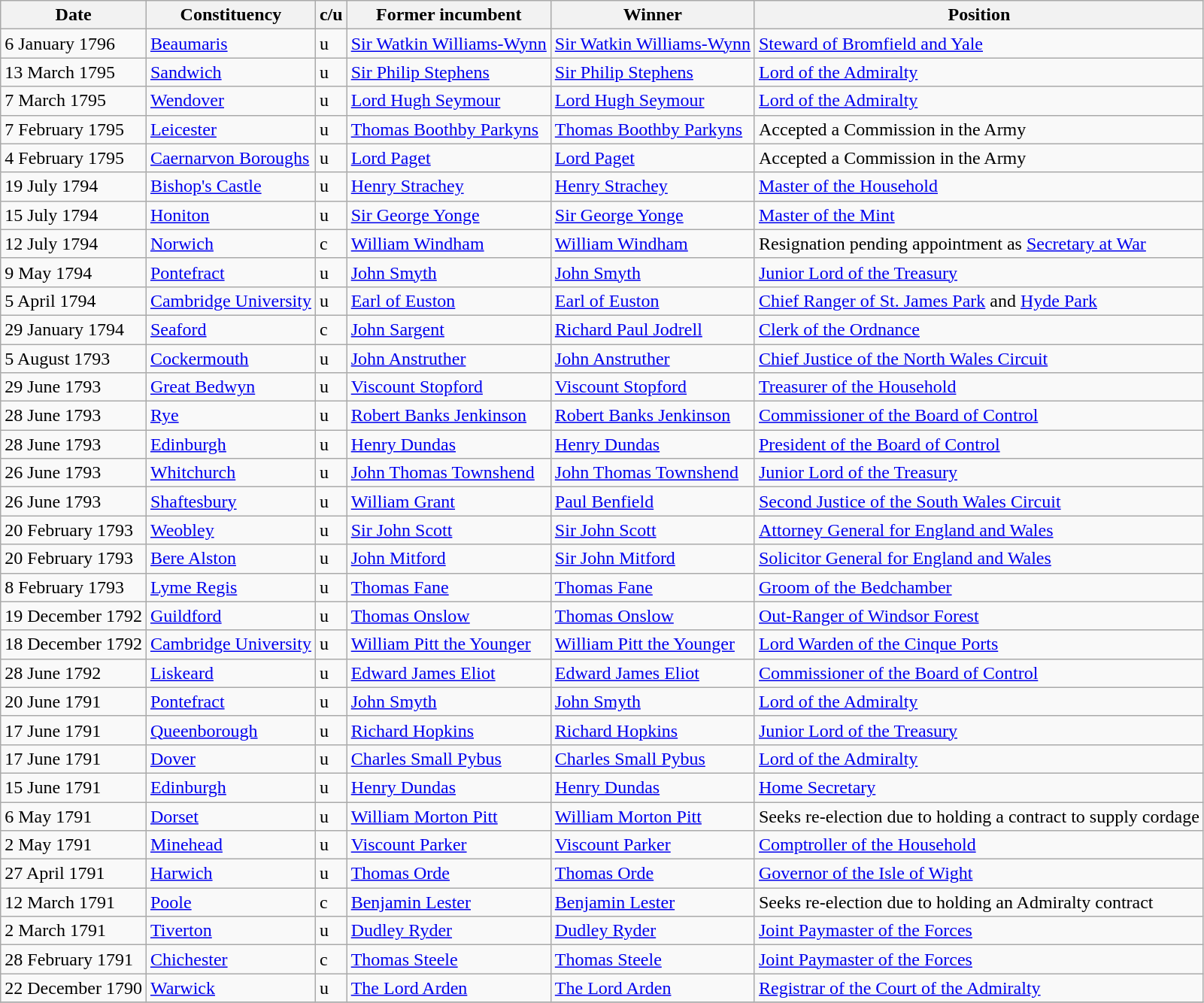<table class="wikitable">
<tr>
<th>Date</th>
<th>Constituency</th>
<th>c/u</th>
<th>Former incumbent</th>
<th>Winner</th>
<th>Position</th>
</tr>
<tr>
<td>6 January 1796</td>
<td><a href='#'>Beaumaris</a></td>
<td>u</td>
<td><a href='#'>Sir Watkin Williams-Wynn</a></td>
<td><a href='#'>Sir Watkin Williams-Wynn</a></td>
<td><a href='#'>Steward of Bromfield and Yale</a></td>
</tr>
<tr>
<td>13 March 1795</td>
<td><a href='#'>Sandwich</a></td>
<td>u</td>
<td><a href='#'>Sir Philip Stephens</a></td>
<td><a href='#'>Sir Philip Stephens</a></td>
<td><a href='#'>Lord of the Admiralty</a></td>
</tr>
<tr>
<td>7 March 1795</td>
<td><a href='#'>Wendover</a></td>
<td>u</td>
<td><a href='#'>Lord Hugh Seymour</a></td>
<td><a href='#'>Lord Hugh Seymour</a></td>
<td><a href='#'>Lord of the Admiralty</a></td>
</tr>
<tr>
<td>7 February 1795</td>
<td><a href='#'>Leicester</a></td>
<td>u</td>
<td><a href='#'>Thomas Boothby Parkyns</a></td>
<td><a href='#'>Thomas Boothby Parkyns</a></td>
<td>Accepted a Commission in the Army</td>
</tr>
<tr>
<td>4 February 1795</td>
<td><a href='#'>Caernarvon Boroughs</a></td>
<td>u</td>
<td><a href='#'>Lord Paget</a></td>
<td><a href='#'>Lord Paget</a></td>
<td>Accepted a Commission in the Army</td>
</tr>
<tr>
<td>19 July 1794</td>
<td><a href='#'>Bishop's Castle</a></td>
<td>u</td>
<td><a href='#'>Henry Strachey</a></td>
<td><a href='#'>Henry Strachey</a></td>
<td><a href='#'>Master of the Household</a></td>
</tr>
<tr>
<td>15 July 1794</td>
<td><a href='#'>Honiton</a></td>
<td>u</td>
<td><a href='#'>Sir George Yonge</a></td>
<td><a href='#'>Sir George Yonge</a></td>
<td><a href='#'>Master of the Mint</a></td>
</tr>
<tr>
<td>12 July 1794</td>
<td><a href='#'>Norwich</a></td>
<td>c</td>
<td><a href='#'>William Windham</a></td>
<td><a href='#'>William Windham</a></td>
<td>Resignation pending appointment as <a href='#'>Secretary at War</a></td>
</tr>
<tr>
<td>9 May 1794</td>
<td><a href='#'>Pontefract</a></td>
<td>u</td>
<td><a href='#'>John Smyth</a></td>
<td><a href='#'>John Smyth</a></td>
<td><a href='#'>Junior Lord of the Treasury</a></td>
</tr>
<tr>
<td>5 April 1794</td>
<td><a href='#'>Cambridge University</a></td>
<td>u</td>
<td><a href='#'>Earl of Euston</a></td>
<td><a href='#'>Earl of Euston</a></td>
<td><a href='#'>Chief Ranger of St. James Park</a> and <a href='#'>Hyde Park</a></td>
</tr>
<tr>
<td>29 January 1794</td>
<td><a href='#'>Seaford</a></td>
<td>c</td>
<td><a href='#'>John Sargent</a></td>
<td><a href='#'>Richard Paul Jodrell</a></td>
<td><a href='#'>Clerk of the Ordnance</a></td>
</tr>
<tr>
<td>5 August 1793</td>
<td><a href='#'>Cockermouth</a></td>
<td>u</td>
<td><a href='#'>John Anstruther</a></td>
<td><a href='#'>John Anstruther</a></td>
<td><a href='#'>Chief Justice of the North Wales Circuit</a></td>
</tr>
<tr>
<td>29 June 1793</td>
<td><a href='#'>Great Bedwyn</a></td>
<td>u</td>
<td><a href='#'>Viscount Stopford</a></td>
<td><a href='#'>Viscount Stopford</a></td>
<td><a href='#'>Treasurer of the Household</a></td>
</tr>
<tr>
<td>28 June 1793</td>
<td><a href='#'>Rye</a></td>
<td>u</td>
<td><a href='#'>Robert Banks Jenkinson</a></td>
<td><a href='#'>Robert Banks Jenkinson</a></td>
<td><a href='#'>Commissioner of the Board of Control</a></td>
</tr>
<tr>
<td>28 June 1793</td>
<td><a href='#'>Edinburgh</a></td>
<td>u</td>
<td><a href='#'>Henry Dundas</a></td>
<td><a href='#'>Henry Dundas</a></td>
<td><a href='#'>President of the Board of Control</a></td>
</tr>
<tr>
<td>26 June 1793</td>
<td><a href='#'>Whitchurch</a></td>
<td>u</td>
<td><a href='#'>John Thomas Townshend</a></td>
<td><a href='#'>John Thomas Townshend</a></td>
<td><a href='#'>Junior Lord of the Treasury</a></td>
</tr>
<tr>
<td>26 June 1793</td>
<td><a href='#'>Shaftesbury</a></td>
<td>u</td>
<td><a href='#'>William Grant</a></td>
<td><a href='#'>Paul Benfield</a></td>
<td><a href='#'>Second Justice of the South Wales Circuit</a></td>
</tr>
<tr>
<td>20 February 1793</td>
<td><a href='#'>Weobley</a></td>
<td>u</td>
<td><a href='#'>Sir John Scott</a></td>
<td><a href='#'>Sir John Scott</a></td>
<td><a href='#'>Attorney General for England and Wales</a></td>
</tr>
<tr>
<td>20 February 1793</td>
<td><a href='#'>Bere Alston</a></td>
<td>u</td>
<td><a href='#'>John Mitford</a></td>
<td><a href='#'>Sir John Mitford</a></td>
<td><a href='#'>Solicitor General for England and Wales</a></td>
</tr>
<tr>
<td>8 February 1793</td>
<td><a href='#'>Lyme Regis</a></td>
<td>u</td>
<td><a href='#'>Thomas Fane</a></td>
<td><a href='#'>Thomas Fane</a></td>
<td><a href='#'>Groom of the Bedchamber</a></td>
</tr>
<tr>
<td>19 December 1792</td>
<td><a href='#'>Guildford</a></td>
<td>u</td>
<td><a href='#'>Thomas Onslow</a></td>
<td><a href='#'>Thomas Onslow</a></td>
<td><a href='#'>Out-Ranger of Windsor Forest</a></td>
</tr>
<tr>
<td>18 December 1792</td>
<td><a href='#'>Cambridge University</a></td>
<td>u</td>
<td><a href='#'>William Pitt the Younger</a></td>
<td><a href='#'>William Pitt the Younger</a></td>
<td><a href='#'>Lord Warden of the Cinque Ports</a></td>
</tr>
<tr>
<td>28 June 1792</td>
<td><a href='#'>Liskeard</a></td>
<td>u</td>
<td><a href='#'>Edward James Eliot</a></td>
<td><a href='#'>Edward James Eliot</a></td>
<td><a href='#'>Commissioner of the Board of Control</a></td>
</tr>
<tr>
<td>20 June 1791</td>
<td><a href='#'>Pontefract</a></td>
<td>u</td>
<td><a href='#'>John Smyth</a></td>
<td><a href='#'>John Smyth</a></td>
<td><a href='#'>Lord of the Admiralty</a></td>
</tr>
<tr>
<td>17 June 1791</td>
<td><a href='#'>Queenborough</a></td>
<td>u</td>
<td><a href='#'>Richard Hopkins</a></td>
<td><a href='#'>Richard Hopkins</a></td>
<td><a href='#'>Junior Lord of the Treasury</a></td>
</tr>
<tr>
<td>17 June 1791</td>
<td><a href='#'>Dover</a></td>
<td>u</td>
<td><a href='#'>Charles Small Pybus</a></td>
<td><a href='#'>Charles Small Pybus</a></td>
<td><a href='#'>Lord of the Admiralty</a></td>
</tr>
<tr>
<td>15 June 1791</td>
<td><a href='#'>Edinburgh</a></td>
<td>u</td>
<td><a href='#'>Henry Dundas</a></td>
<td><a href='#'>Henry Dundas</a></td>
<td><a href='#'>Home Secretary</a></td>
</tr>
<tr>
<td>6 May 1791</td>
<td><a href='#'>Dorset</a></td>
<td>u</td>
<td><a href='#'>William Morton Pitt</a></td>
<td><a href='#'>William Morton Pitt</a></td>
<td>Seeks re-election due to holding a contract to supply cordage</td>
</tr>
<tr>
<td>2 May 1791</td>
<td><a href='#'>Minehead</a></td>
<td>u</td>
<td><a href='#'>Viscount Parker</a></td>
<td><a href='#'>Viscount Parker</a></td>
<td><a href='#'>Comptroller of the Household</a></td>
</tr>
<tr>
<td>27 April 1791</td>
<td><a href='#'>Harwich</a></td>
<td>u</td>
<td><a href='#'>Thomas Orde</a></td>
<td><a href='#'>Thomas Orde</a></td>
<td><a href='#'>Governor of the Isle of Wight</a></td>
</tr>
<tr>
<td>12 March 1791</td>
<td><a href='#'>Poole</a></td>
<td>c</td>
<td><a href='#'>Benjamin Lester</a></td>
<td><a href='#'>Benjamin Lester</a></td>
<td>Seeks re-election due to holding an Admiralty contract</td>
</tr>
<tr>
<td>2 March 1791</td>
<td><a href='#'>Tiverton</a></td>
<td>u</td>
<td><a href='#'>Dudley Ryder</a></td>
<td><a href='#'>Dudley Ryder</a></td>
<td><a href='#'>Joint Paymaster of the Forces</a></td>
</tr>
<tr>
<td>28 February 1791</td>
<td><a href='#'>Chichester</a></td>
<td>c</td>
<td><a href='#'>Thomas Steele</a></td>
<td><a href='#'>Thomas Steele</a></td>
<td><a href='#'>Joint Paymaster of the Forces</a></td>
</tr>
<tr>
<td>22 December 1790</td>
<td><a href='#'>Warwick</a></td>
<td>u</td>
<td><a href='#'>The Lord Arden</a></td>
<td><a href='#'>The Lord Arden</a></td>
<td><a href='#'>Registrar of the Court of the Admiralty</a></td>
</tr>
<tr>
</tr>
</table>
